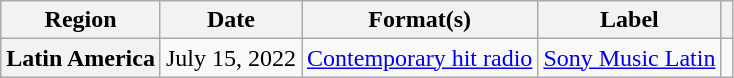<table class="wikitable plainrowheaders" border="1">
<tr>
<th scope="col">Region</th>
<th scope="col">Date</th>
<th scope="col">Format(s)</th>
<th scope="col">Label</th>
<th scope="col"></th>
</tr>
<tr>
<th scope="row">Latin America</th>
<td>July 15, 2022</td>
<td><a href='#'>Contemporary hit radio</a></td>
<td><a href='#'>Sony Music Latin</a></td>
<td style="text-align:center;"></td>
</tr>
</table>
